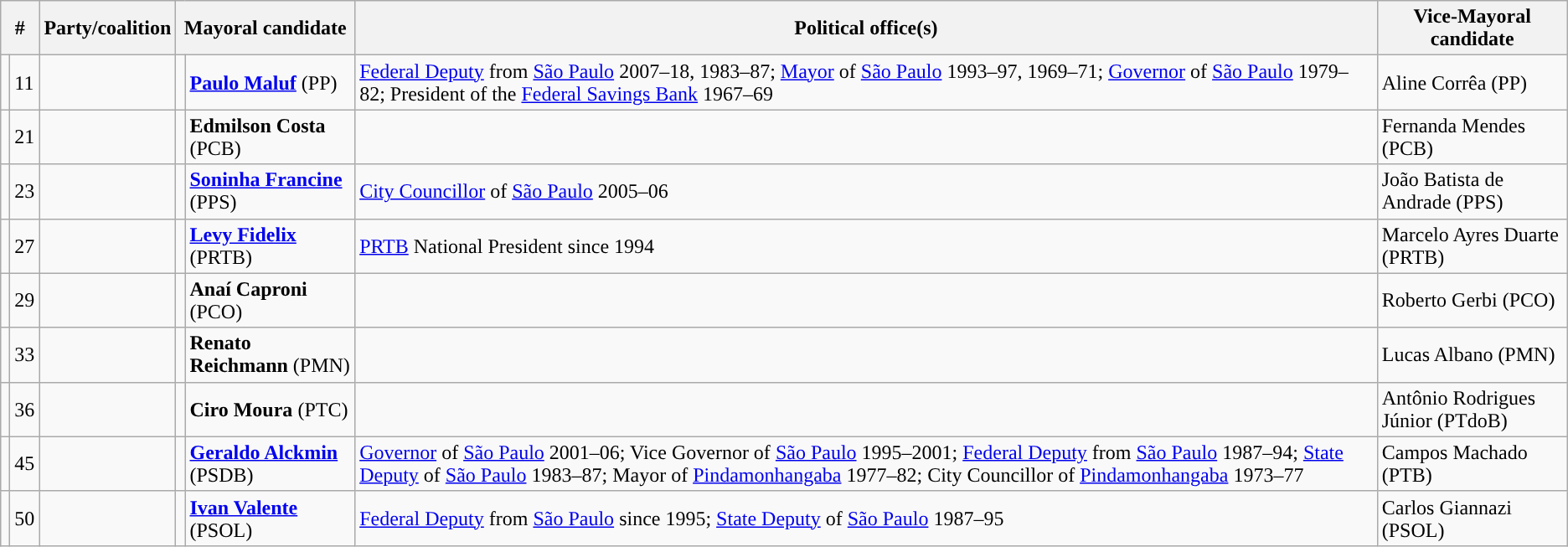<table class="wikitable">
<tr>
<th colspan=2>#</th>
<th>Party/coalition</th>
<th colspan=2>Mayoral candidate</th>
<th>Political office(s)</th>
<th>Vice-Mayoral candidate</th>
</tr>
<tr>
<td style="background:"></td>
<td>11</td>
<td></td>
<td></td>
<td><strong><a href='#'>Paulo Maluf</a></strong> (PP)</td>
<td><a href='#'>Federal Deputy</a> from <a href='#'>São Paulo</a> 2007–18, 1983–87; <a href='#'>Mayor</a> of <a href='#'>São Paulo</a> 1993–97, 1969–71; <a href='#'>Governor</a> of <a href='#'>São Paulo</a> 1979–82; President of the <a href='#'>Federal Savings Bank</a> 1967–69</td>
<td>Aline Corrêa (PP)</td>
</tr>
<tr>
<td style="background:"></td>
<td>21</td>
<td></td>
<td></td>
<td><strong>Edmilson Costa</strong> (PCB)</td>
<td></td>
<td>Fernanda Mendes (PCB)</td>
</tr>
<tr>
<td style="background:"></td>
<td>23</td>
<td></td>
<td></td>
<td><strong><a href='#'>Soninha Francine</a></strong> (PPS)</td>
<td><a href='#'>City Councillor</a> of <a href='#'>São Paulo</a> 2005–06</td>
<td>João Batista de Andrade (PPS)</td>
</tr>
<tr>
<td style="background:"></td>
<td>27</td>
<td></td>
<td></td>
<td><strong><a href='#'>Levy Fidelix</a></strong> (PRTB)</td>
<td><a href='#'>PRTB</a> National President since 1994</td>
<td>Marcelo Ayres Duarte (PRTB)</td>
</tr>
<tr>
<td style="background:"></td>
<td>29</td>
<td></td>
<td></td>
<td><strong>Anaí Caproni</strong> (PCO)</td>
<td></td>
<td>Roberto Gerbi (PCO)</td>
</tr>
<tr>
<td style="background:"></td>
<td>33</td>
<td></td>
<td></td>
<td><strong>Renato Reichmann</strong> (PMN)</td>
<td></td>
<td>Lucas Albano (PMN)</td>
</tr>
<tr>
<td style="background:"></td>
<td>36</td>
<td></td>
<td></td>
<td><strong>Ciro Moura</strong> (PTC)</td>
<td></td>
<td>Antônio Rodrigues Júnior (PTdoB)</td>
</tr>
<tr>
<td style="background:"></td>
<td>45</td>
<td></td>
<td></td>
<td><strong><a href='#'>Geraldo Alckmin</a></strong> (PSDB)</td>
<td><a href='#'>Governor</a> of <a href='#'>São Paulo</a> 2001–06; Vice Governor of <a href='#'>São Paulo</a> 1995–2001; <a href='#'>Federal Deputy</a> from <a href='#'>São Paulo</a> 1987–94; <a href='#'>State Deputy</a> of <a href='#'>São Paulo</a> 1983–87; Mayor of <a href='#'>Pindamonhangaba</a> 1977–82; City Councillor of <a href='#'>Pindamonhangaba</a> 1973–77</td>
<td>Campos Machado (PTB)</td>
</tr>
<tr>
<td style="background:"></td>
<td>50</td>
<td></td>
<td></td>
<td><strong><a href='#'>Ivan Valente</a></strong> (PSOL)</td>
<td><a href='#'>Federal Deputy</a> from <a href='#'>São Paulo</a> since 1995; <a href='#'>State Deputy</a> of <a href='#'>São Paulo</a> 1987–95</td>
<td>Carlos Giannazi (PSOL)</td>
</tr>
</table>
